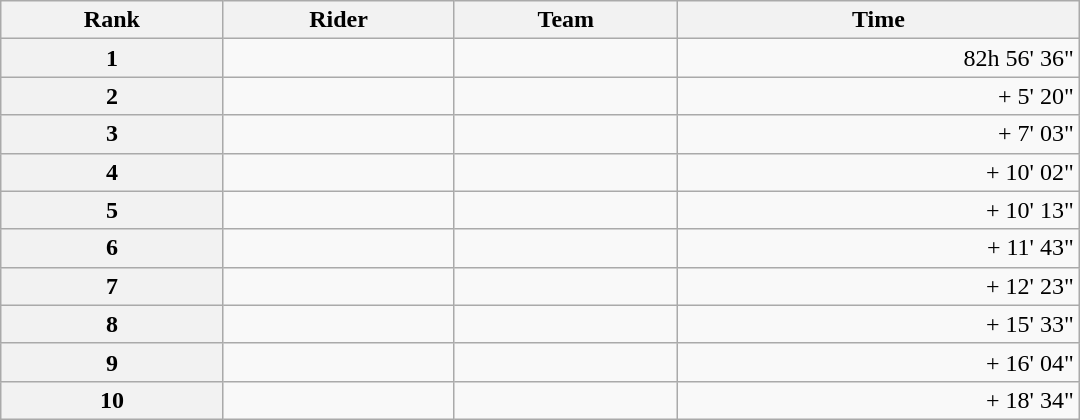<table class="wikitable" style="width:45em;margin-bottom:0;">
<tr>
<th scope="col">Rank</th>
<th scope="col">Rider</th>
<th scope="col">Team</th>
<th scope="col">Time</th>
</tr>
<tr>
<th scope="row">1</th>
<td> </td>
<td></td>
<td style="text-align:right;">82h 56' 36"</td>
</tr>
<tr>
<th scope="row">2</th>
<td></td>
<td></td>
<td style="text-align:right;">+ 5' 20"</td>
</tr>
<tr>
<th scope="row">3</th>
<td></td>
<td></td>
<td style="text-align:right;">+ 7' 03"</td>
</tr>
<tr>
<th scope="row">4</th>
<td></td>
<td></td>
<td style="text-align:right;">+ 10' 02"</td>
</tr>
<tr>
<th scope="row">5</th>
<td></td>
<td></td>
<td style="text-align:right;">+ 10' 13"</td>
</tr>
<tr>
<th scope="row">6</th>
<td></td>
<td></td>
<td style="text-align:right;">+ 11' 43"</td>
</tr>
<tr>
<th scope="row">7</th>
<td></td>
<td></td>
<td style="text-align:right;">+ 12' 23"</td>
</tr>
<tr>
<th scope="row">8</th>
<td></td>
<td></td>
<td style="text-align:right;">+ 15' 33"</td>
</tr>
<tr>
<th scope="row">9</th>
<td> </td>
<td></td>
<td style="text-align:right;">+ 16' 04"</td>
</tr>
<tr>
<th scope="row">10</th>
<td></td>
<td></td>
<td style="text-align:right;">+ 18' 34"</td>
</tr>
</table>
